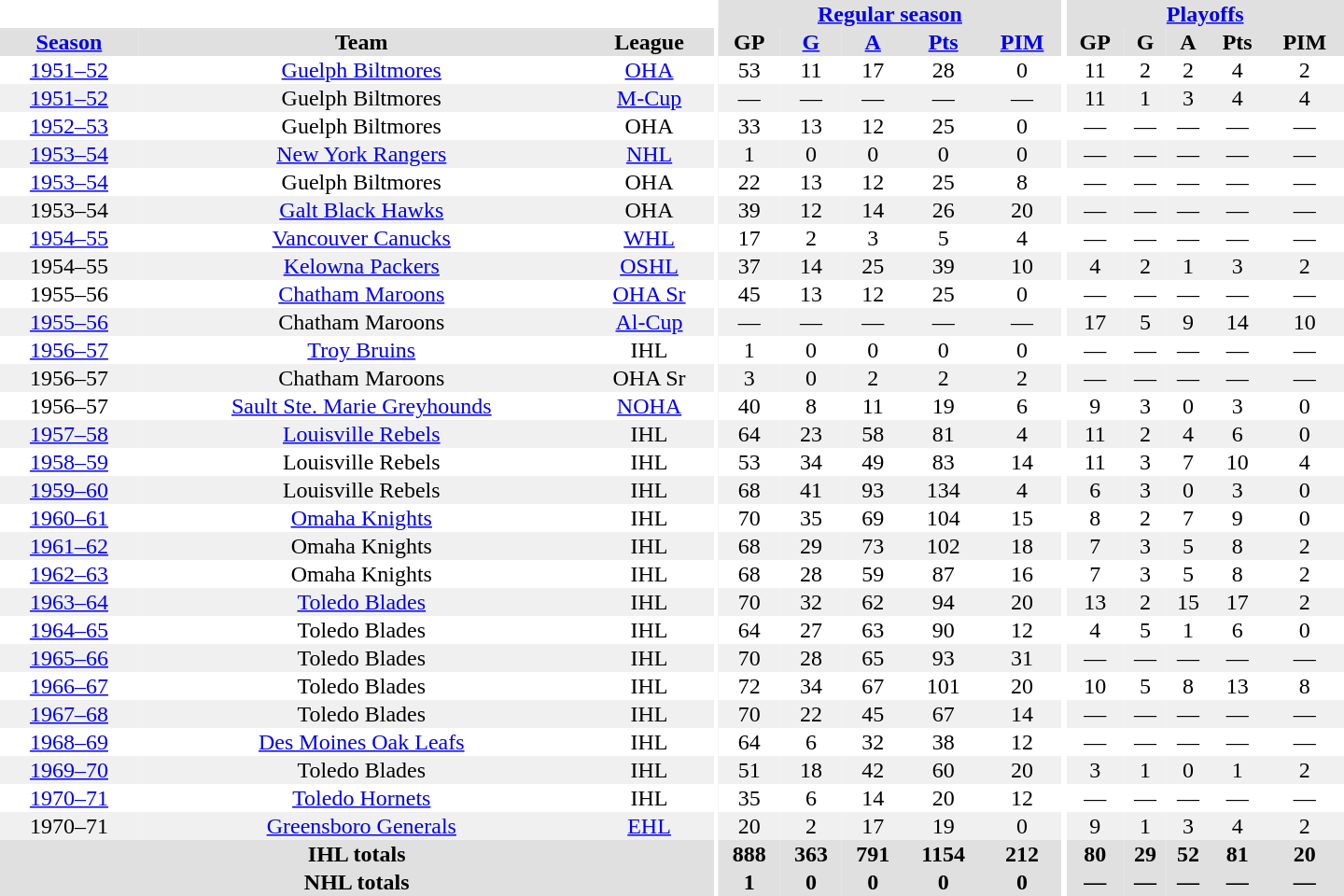<table border="0" cellpadding="1" cellspacing="0" style="text-align:center; width:60em">
<tr bgcolor="#e0e0e0">
<th colspan="3" bgcolor="#ffffff"></th>
<th rowspan="100" bgcolor="#ffffff"></th>
<th colspan="5"><a href='#'>Regular season</a></th>
<th rowspan="100" bgcolor="#ffffff"></th>
<th colspan="5"><a href='#'>Playoffs</a></th>
</tr>
<tr bgcolor="#e0e0e0">
<th><a href='#'>Season</a></th>
<th>Team</th>
<th>League</th>
<th>GP</th>
<th><a href='#'>G</a></th>
<th><a href='#'>A</a></th>
<th><a href='#'>Pts</a></th>
<th><a href='#'>PIM</a></th>
<th>GP</th>
<th>G</th>
<th>A</th>
<th>Pts</th>
<th>PIM</th>
</tr>
<tr>
<td><a href='#'>1951–52</a></td>
<td><a href='#'>Guelph Biltmores</a></td>
<td><a href='#'>OHA</a></td>
<td>53</td>
<td>11</td>
<td>17</td>
<td>28</td>
<td>0</td>
<td>11</td>
<td>2</td>
<td>2</td>
<td>4</td>
<td>2</td>
</tr>
<tr bgcolor="#f0f0f0">
<td><a href='#'>1951–52</a></td>
<td>Guelph Biltmores</td>
<td><a href='#'>M-Cup</a></td>
<td>—</td>
<td>—</td>
<td>—</td>
<td>—</td>
<td>—</td>
<td>11</td>
<td>1</td>
<td>3</td>
<td>4</td>
<td>4</td>
</tr>
<tr>
<td><a href='#'>1952–53</a></td>
<td>Guelph Biltmores</td>
<td>OHA</td>
<td>33</td>
<td>13</td>
<td>12</td>
<td>25</td>
<td>0</td>
<td>—</td>
<td>—</td>
<td>—</td>
<td>—</td>
<td>—</td>
</tr>
<tr bgcolor="#f0f0f0">
<td><a href='#'>1953–54</a></td>
<td><a href='#'>New York Rangers</a></td>
<td><a href='#'>NHL</a></td>
<td>1</td>
<td>0</td>
<td>0</td>
<td>0</td>
<td>0</td>
<td>—</td>
<td>—</td>
<td>—</td>
<td>—</td>
<td>—</td>
</tr>
<tr>
<td><a href='#'>1953–54</a></td>
<td>Guelph Biltmores</td>
<td>OHA</td>
<td>22</td>
<td>13</td>
<td>12</td>
<td>25</td>
<td>8</td>
<td>—</td>
<td>—</td>
<td>—</td>
<td>—</td>
<td>—</td>
</tr>
<tr bgcolor="#f0f0f0">
<td>1953–54</td>
<td><a href='#'>Galt Black Hawks</a></td>
<td>OHA</td>
<td>39</td>
<td>12</td>
<td>14</td>
<td>26</td>
<td>20</td>
<td>—</td>
<td>—</td>
<td>—</td>
<td>—</td>
<td>—</td>
</tr>
<tr>
<td><a href='#'>1954–55</a></td>
<td><a href='#'>Vancouver Canucks</a></td>
<td><a href='#'>WHL</a></td>
<td>17</td>
<td>2</td>
<td>3</td>
<td>5</td>
<td>4</td>
<td>—</td>
<td>—</td>
<td>—</td>
<td>—</td>
<td>—</td>
</tr>
<tr bgcolor="#f0f0f0">
<td>1954–55</td>
<td><a href='#'>Kelowna Packers</a></td>
<td><a href='#'>OSHL</a></td>
<td>37</td>
<td>14</td>
<td>25</td>
<td>39</td>
<td>10</td>
<td>4</td>
<td>2</td>
<td>1</td>
<td>3</td>
<td>2</td>
</tr>
<tr>
<td>1955–56</td>
<td><a href='#'>Chatham Maroons</a></td>
<td><a href='#'>OHA Sr</a></td>
<td>45</td>
<td>13</td>
<td>12</td>
<td>25</td>
<td>0</td>
<td>—</td>
<td>—</td>
<td>—</td>
<td>—</td>
<td>—</td>
</tr>
<tr bgcolor="#f0f0f0">
<td><a href='#'>1955–56</a></td>
<td>Chatham Maroons</td>
<td><a href='#'>Al-Cup</a></td>
<td>—</td>
<td>—</td>
<td>—</td>
<td>—</td>
<td>—</td>
<td>17</td>
<td>5</td>
<td>9</td>
<td>14</td>
<td>10</td>
</tr>
<tr>
<td><a href='#'>1956–57</a></td>
<td><a href='#'>Troy Bruins</a></td>
<td>IHL</td>
<td>1</td>
<td>0</td>
<td>0</td>
<td>0</td>
<td>0</td>
<td>—</td>
<td>—</td>
<td>—</td>
<td>—</td>
<td>—</td>
</tr>
<tr bgcolor="#f0f0f0">
<td>1956–57</td>
<td>Chatham Maroons</td>
<td>OHA Sr</td>
<td>3</td>
<td>0</td>
<td>2</td>
<td>2</td>
<td>2</td>
<td>—</td>
<td>—</td>
<td>—</td>
<td>—</td>
<td>—</td>
</tr>
<tr>
<td>1956–57</td>
<td><a href='#'>Sault Ste. Marie Greyhounds</a></td>
<td><a href='#'>NOHA</a></td>
<td>40</td>
<td>8</td>
<td>11</td>
<td>19</td>
<td>6</td>
<td>9</td>
<td>3</td>
<td>0</td>
<td>3</td>
<td>0</td>
</tr>
<tr bgcolor="#f0f0f0">
<td><a href='#'>1957–58</a></td>
<td><a href='#'>Louisville Rebels</a></td>
<td>IHL</td>
<td>64</td>
<td>23</td>
<td>58</td>
<td>81</td>
<td>4</td>
<td>11</td>
<td>2</td>
<td>4</td>
<td>6</td>
<td>0</td>
</tr>
<tr>
<td><a href='#'>1958–59</a></td>
<td>Louisville Rebels</td>
<td>IHL</td>
<td>53</td>
<td>34</td>
<td>49</td>
<td>83</td>
<td>14</td>
<td>11</td>
<td>3</td>
<td>7</td>
<td>10</td>
<td>4</td>
</tr>
<tr bgcolor="#f0f0f0">
<td><a href='#'>1959–60</a></td>
<td>Louisville Rebels</td>
<td>IHL</td>
<td>68</td>
<td>41</td>
<td>93</td>
<td>134</td>
<td>4</td>
<td>6</td>
<td>3</td>
<td>0</td>
<td>3</td>
<td>0</td>
</tr>
<tr>
<td><a href='#'>1960–61</a></td>
<td><a href='#'>Omaha Knights</a></td>
<td>IHL</td>
<td>70</td>
<td>35</td>
<td>69</td>
<td>104</td>
<td>15</td>
<td>8</td>
<td>2</td>
<td>7</td>
<td>9</td>
<td>0</td>
</tr>
<tr bgcolor="#f0f0f0">
<td><a href='#'>1961–62</a></td>
<td>Omaha Knights</td>
<td>IHL</td>
<td>68</td>
<td>29</td>
<td>73</td>
<td>102</td>
<td>18</td>
<td>7</td>
<td>3</td>
<td>5</td>
<td>8</td>
<td>2</td>
</tr>
<tr>
<td><a href='#'>1962–63</a></td>
<td>Omaha Knights</td>
<td>IHL</td>
<td>68</td>
<td>28</td>
<td>59</td>
<td>87</td>
<td>16</td>
<td>7</td>
<td>3</td>
<td>5</td>
<td>8</td>
<td>2</td>
</tr>
<tr bgcolor="#f0f0f0">
<td><a href='#'>1963–64</a></td>
<td><a href='#'>Toledo Blades</a></td>
<td>IHL</td>
<td>70</td>
<td>32</td>
<td>62</td>
<td>94</td>
<td>20</td>
<td>13</td>
<td>2</td>
<td>15</td>
<td>17</td>
<td>2</td>
</tr>
<tr>
<td><a href='#'>1964–65</a></td>
<td>Toledo Blades</td>
<td>IHL</td>
<td>64</td>
<td>27</td>
<td>63</td>
<td>90</td>
<td>12</td>
<td>4</td>
<td>5</td>
<td>1</td>
<td>6</td>
<td>0</td>
</tr>
<tr bgcolor="#f0f0f0">
<td><a href='#'>1965–66</a></td>
<td>Toledo Blades</td>
<td>IHL</td>
<td>70</td>
<td>28</td>
<td>65</td>
<td>93</td>
<td>31</td>
<td>—</td>
<td>—</td>
<td>—</td>
<td>—</td>
<td>—</td>
</tr>
<tr>
<td><a href='#'>1966–67</a></td>
<td>Toledo Blades</td>
<td>IHL</td>
<td>72</td>
<td>34</td>
<td>67</td>
<td>101</td>
<td>20</td>
<td>10</td>
<td>5</td>
<td>8</td>
<td>13</td>
<td>8</td>
</tr>
<tr bgcolor="#f0f0f0">
<td><a href='#'>1967–68</a></td>
<td>Toledo Blades</td>
<td>IHL</td>
<td>70</td>
<td>22</td>
<td>45</td>
<td>67</td>
<td>14</td>
<td>—</td>
<td>—</td>
<td>—</td>
<td>—</td>
<td>—</td>
</tr>
<tr>
<td><a href='#'>1968–69</a></td>
<td><a href='#'>Des Moines Oak Leafs</a></td>
<td>IHL</td>
<td>64</td>
<td>6</td>
<td>32</td>
<td>38</td>
<td>12</td>
<td>—</td>
<td>—</td>
<td>—</td>
<td>—</td>
<td>—</td>
</tr>
<tr bgcolor="#f0f0f0">
<td><a href='#'>1969–70</a></td>
<td>Toledo Blades</td>
<td>IHL</td>
<td>51</td>
<td>18</td>
<td>42</td>
<td>60</td>
<td>20</td>
<td>3</td>
<td>1</td>
<td>0</td>
<td>1</td>
<td>2</td>
</tr>
<tr>
<td><a href='#'>1970–71</a></td>
<td><a href='#'>Toledo Hornets</a></td>
<td>IHL</td>
<td>35</td>
<td>6</td>
<td>14</td>
<td>20</td>
<td>12</td>
<td>—</td>
<td>—</td>
<td>—</td>
<td>—</td>
<td>—</td>
</tr>
<tr bgcolor="#f0f0f0">
<td>1970–71</td>
<td><a href='#'>Greensboro Generals</a></td>
<td><a href='#'>EHL</a></td>
<td>20</td>
<td>2</td>
<td>17</td>
<td>19</td>
<td>0</td>
<td>9</td>
<td>1</td>
<td>3</td>
<td>4</td>
<td>2</td>
</tr>
<tr bgcolor="#e0e0e0">
<th colspan="3">IHL totals</th>
<th>888</th>
<th>363</th>
<th>791</th>
<th>1154</th>
<th>212</th>
<th>80</th>
<th>29</th>
<th>52</th>
<th>81</th>
<th>20</th>
</tr>
<tr bgcolor="#e0e0e0">
<th colspan="3">NHL totals</th>
<th>1</th>
<th>0</th>
<th>0</th>
<th>0</th>
<th>0</th>
<th>—</th>
<th>—</th>
<th>—</th>
<th>—</th>
<th>—</th>
</tr>
</table>
